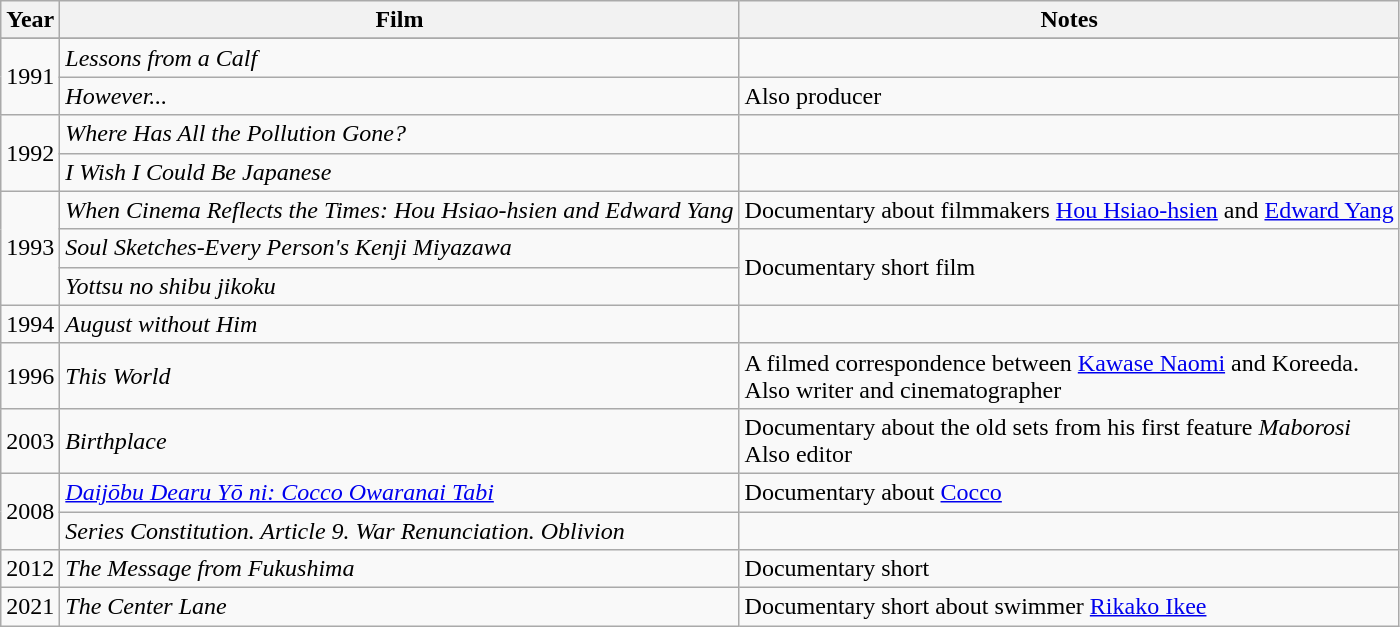<table class="wikitable" style="margin-right: 0;">
<tr>
<th>Year</th>
<th>Film</th>
<th>Notes</th>
</tr>
<tr>
</tr>
<tr>
<td rowspan=2>1991</td>
<td><em>Lessons from a Calf</em></td>
<td></td>
</tr>
<tr>
<td><em>However...</em></td>
<td>Also producer</td>
</tr>
<tr>
<td rowspan=2>1992</td>
<td><em>Where Has All the Pollution Gone?</em></td>
<td></td>
</tr>
<tr>
<td><em>I Wish I Could Be Japanese</em></td>
<td></td>
</tr>
<tr>
<td rowspan=3>1993</td>
<td><em>When Cinema Reflects the Times: Hou Hsiao-hsien and Edward Yang</em></td>
<td>Documentary about filmmakers <a href='#'>Hou Hsiao-hsien</a> and <a href='#'>Edward Yang</a></td>
</tr>
<tr>
<td><em>Soul Sketches-Every Person's Kenji Miyazawa</em></td>
<td rowspan=2>Documentary short film</td>
</tr>
<tr>
<td><em>Yottsu no shibu jikoku</em></td>
</tr>
<tr>
<td>1994</td>
<td><em>August without Him</em></td>
<td></td>
</tr>
<tr>
<td>1996</td>
<td><em>This World</em></td>
<td>A filmed correspondence between <a href='#'>Kawase Naomi</a> and Koreeda.<br>Also writer and cinematographer</td>
</tr>
<tr>
<td>2003</td>
<td><em>Birthplace</em></td>
<td>Documentary about the old sets from his first feature <em>Maborosi</em><br>Also editor</td>
</tr>
<tr>
<td rowspan=2>2008</td>
<td><em><a href='#'>Daijōbu Dearu Yō ni: Cocco Owaranai Tabi</a></em></td>
<td>Documentary about <a href='#'>Cocco</a></td>
</tr>
<tr>
<td><em>Series Constitution. Article 9. War Renunciation. Oblivion</em></td>
<td></td>
</tr>
<tr>
<td>2012</td>
<td><em>The Message from Fukushima</em></td>
<td>Documentary short</td>
</tr>
<tr>
<td>2021</td>
<td><em>The Center Lane</em></td>
<td>Documentary short about swimmer <a href='#'>Rikako Ikee</a></td>
</tr>
</table>
